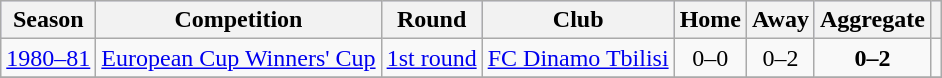<table class="wikitable" style="text-align: left; font-size:100%">
<tr bgcolor="#ccccff">
<th>Season</th>
<th>Competition</th>
<th>Round</th>
<th>Club</th>
<th>Home</th>
<th>Away</th>
<th>Aggregate</th>
<th></th>
</tr>
<tr>
<td><a href='#'>1980–81</a></td>
<td><a href='#'>European Cup Winners' Cup</a></td>
<td><a href='#'>1st round</a></td>
<td> <a href='#'>FC Dinamo Tbilisi</a></td>
<td align=center>0–0</td>
<td align=center>0–2</td>
<td align=center><strong>0–2</strong></td>
<td align=center></td>
</tr>
<tr>
</tr>
</table>
